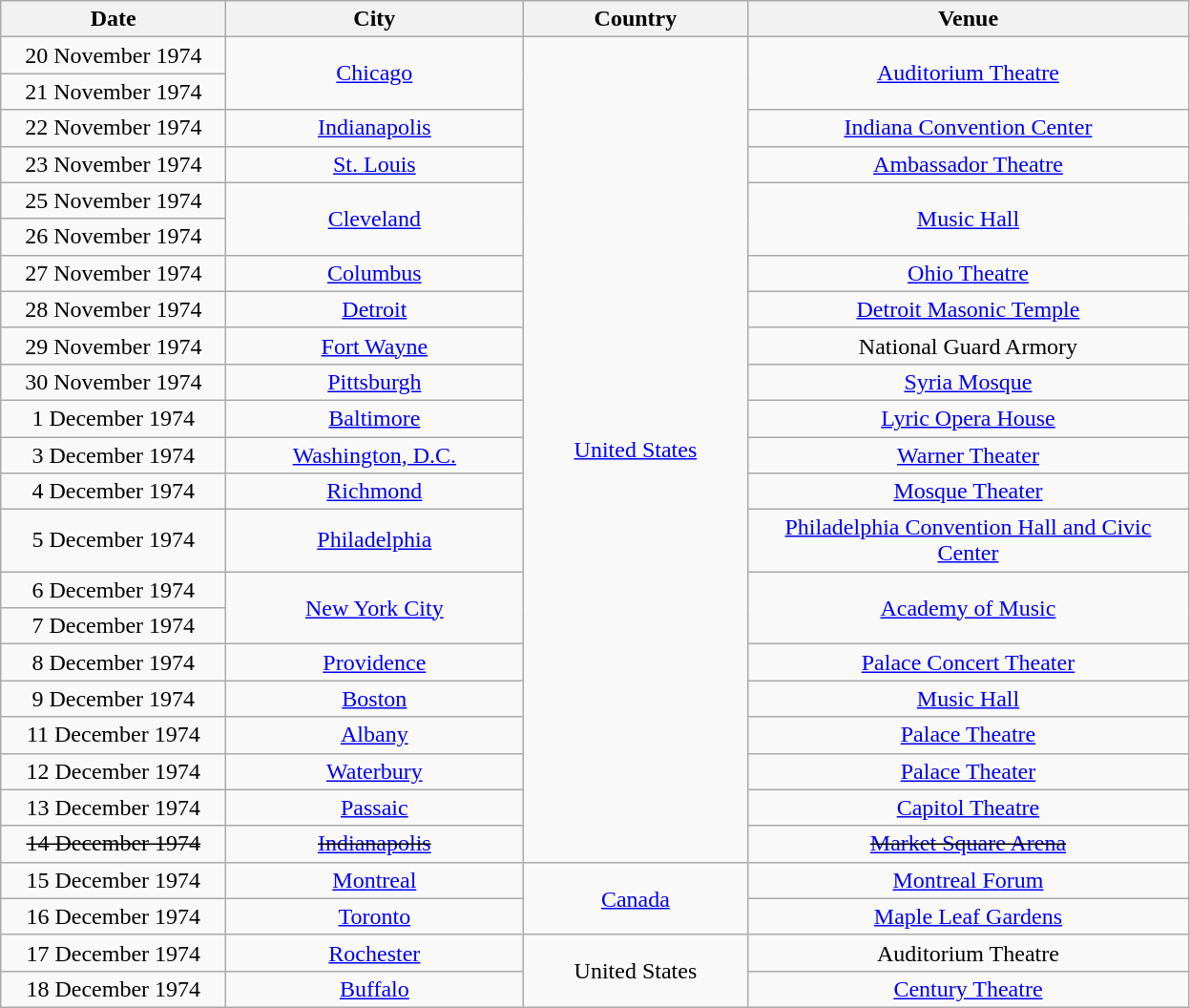<table class="wikitable" style="text-align:center;">
<tr>
<th width="150">Date</th>
<th width="200">City</th>
<th width="150">Country</th>
<th width="300">Venue</th>
</tr>
<tr>
<td>20 November 1974</td>
<td rowspan="2"><a href='#'>Chicago</a></td>
<td rowspan="22"><a href='#'>United States</a></td>
<td rowspan="2"><a href='#'>Auditorium Theatre</a></td>
</tr>
<tr>
<td>21 November 1974</td>
</tr>
<tr>
<td>22 November 1974</td>
<td><a href='#'>Indianapolis</a></td>
<td><a href='#'>Indiana Convention Center</a></td>
</tr>
<tr>
<td>23 November 1974</td>
<td><a href='#'>St. Louis</a></td>
<td><a href='#'>Ambassador Theatre</a></td>
</tr>
<tr>
<td>25 November 1974</td>
<td rowspan="2"><a href='#'>Cleveland</a></td>
<td rowspan="2"><a href='#'>Music Hall</a></td>
</tr>
<tr>
<td>26 November 1974</td>
</tr>
<tr>
<td>27 November 1974</td>
<td><a href='#'>Columbus</a></td>
<td><a href='#'>Ohio Theatre</a></td>
</tr>
<tr>
<td>28 November 1974</td>
<td><a href='#'>Detroit</a></td>
<td><a href='#'>Detroit Masonic Temple</a></td>
</tr>
<tr>
<td>29 November 1974</td>
<td><a href='#'>Fort Wayne</a></td>
<td>National Guard Armory</td>
</tr>
<tr>
<td>30 November 1974</td>
<td><a href='#'>Pittsburgh</a></td>
<td><a href='#'>Syria Mosque</a></td>
</tr>
<tr>
<td>1 December 1974</td>
<td><a href='#'>Baltimore</a></td>
<td><a href='#'>Lyric Opera House</a></td>
</tr>
<tr>
<td>3 December 1974</td>
<td><a href='#'>Washington, D.C.</a></td>
<td><a href='#'>Warner Theater</a></td>
</tr>
<tr>
<td>4 December 1974</td>
<td><a href='#'>Richmond</a></td>
<td><a href='#'>Mosque Theater</a></td>
</tr>
<tr>
<td>5 December 1974</td>
<td><a href='#'>Philadelphia</a></td>
<td><a href='#'>Philadelphia Convention Hall and Civic Center</a></td>
</tr>
<tr>
<td>6 December 1974</td>
<td rowspan="2"><a href='#'>New York City</a></td>
<td rowspan="2"><a href='#'>Academy of Music</a></td>
</tr>
<tr>
<td>7 December 1974</td>
</tr>
<tr>
<td>8 December 1974</td>
<td><a href='#'>Providence</a></td>
<td><a href='#'>Palace Concert Theater</a></td>
</tr>
<tr>
<td>9 December 1974</td>
<td><a href='#'>Boston</a></td>
<td><a href='#'>Music Hall</a></td>
</tr>
<tr>
<td>11 December 1974</td>
<td><a href='#'>Albany</a></td>
<td><a href='#'>Palace Theatre</a></td>
</tr>
<tr>
<td>12 December 1974</td>
<td><a href='#'>Waterbury</a></td>
<td><a href='#'>Palace Theater</a></td>
</tr>
<tr>
<td>13 December 1974</td>
<td><a href='#'>Passaic</a></td>
<td><a href='#'>Capitol Theatre</a></td>
</tr>
<tr>
<td><s>14 December 1974</s></td>
<td><s><a href='#'>Indianapolis</a></s></td>
<td><s><a href='#'>Market Square Arena</a></s></td>
</tr>
<tr>
<td>15 December 1974</td>
<td><a href='#'>Montreal</a></td>
<td rowspan="2"><a href='#'>Canada</a></td>
<td><a href='#'>Montreal Forum</a></td>
</tr>
<tr>
<td>16 December 1974</td>
<td><a href='#'>Toronto</a></td>
<td><a href='#'>Maple Leaf Gardens</a></td>
</tr>
<tr>
<td>17 December 1974</td>
<td><a href='#'>Rochester</a></td>
<td rowspan="2">United States</td>
<td>Auditorium Theatre</td>
</tr>
<tr>
<td>18 December 1974</td>
<td><a href='#'>Buffalo</a></td>
<td><a href='#'>Century Theatre</a></td>
</tr>
</table>
